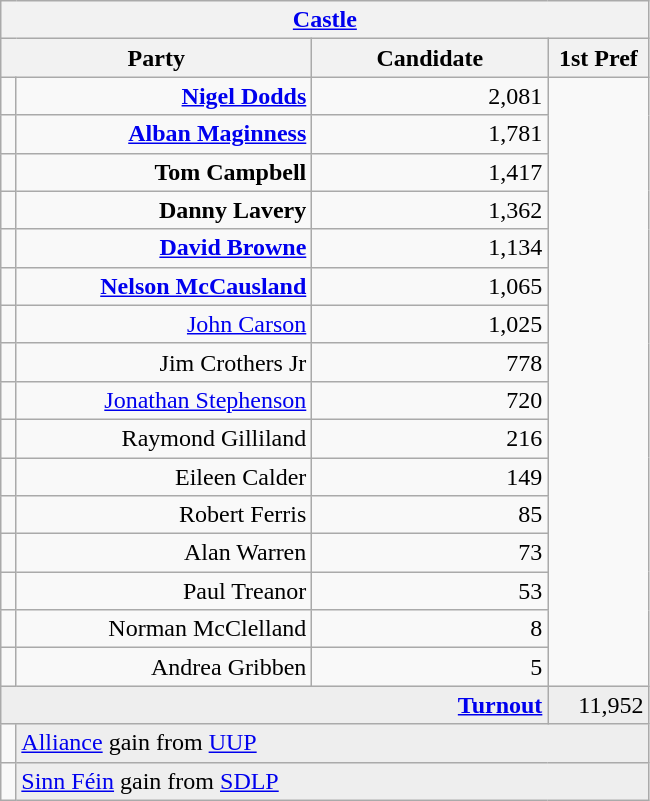<table class="wikitable">
<tr>
<th colspan="4" align="center"><a href='#'>Castle</a></th>
</tr>
<tr>
<th colspan="2" align="center" width=200>Party</th>
<th width=150>Candidate</th>
<th width=60>1st Pref</th>
</tr>
<tr>
<td></td>
<td align="right"><strong><a href='#'>Nigel Dodds</a></strong></td>
<td align="right">2,081</td>
</tr>
<tr>
<td></td>
<td align="right"><strong><a href='#'>Alban Maginness</a></strong></td>
<td align="right">1,781</td>
</tr>
<tr>
<td></td>
<td align="right"><strong>Tom Campbell</strong></td>
<td align="right">1,417</td>
</tr>
<tr>
<td></td>
<td align="right"><strong>Danny Lavery</strong></td>
<td align="right">1,362</td>
</tr>
<tr>
<td></td>
<td align="right"><strong><a href='#'>David Browne</a></strong></td>
<td align="right">1,134</td>
</tr>
<tr>
<td></td>
<td align="right"><strong><a href='#'>Nelson McCausland</a></strong></td>
<td align="right">1,065</td>
</tr>
<tr>
<td></td>
<td align="right"><a href='#'>John Carson</a></td>
<td align="right">1,025</td>
</tr>
<tr>
<td></td>
<td align="right">Jim Crothers Jr</td>
<td align="right">778</td>
</tr>
<tr>
<td></td>
<td align="right"><a href='#'>Jonathan Stephenson</a></td>
<td align="right">720</td>
</tr>
<tr>
<td></td>
<td align="right">Raymond Gilliland</td>
<td align="right">216</td>
</tr>
<tr>
<td></td>
<td align="right">Eileen Calder</td>
<td align="right">149</td>
</tr>
<tr>
<td></td>
<td align="right">Robert Ferris</td>
<td align="right">85</td>
</tr>
<tr>
<td></td>
<td align="right">Alan Warren</td>
<td align="right">73</td>
</tr>
<tr>
<td></td>
<td align="right">Paul Treanor</td>
<td align="right">53</td>
</tr>
<tr>
<td></td>
<td align="right">Norman McClelland</td>
<td align="right">8</td>
</tr>
<tr>
<td></td>
<td align="right">Andrea Gribben</td>
<td align="right">5</td>
</tr>
<tr bgcolor="EEEEEE">
<td colspan=3 align="right"><strong><a href='#'>Turnout</a></strong></td>
<td align="right">11,952</td>
</tr>
<tr>
<td bgcolor=></td>
<td colspan=3 bgcolor="EEEEEE"><a href='#'>Alliance</a> gain from <a href='#'>UUP</a></td>
</tr>
<tr>
<td bgcolor=></td>
<td colspan=3 bgcolor="EEEEEE"><a href='#'>Sinn Féin</a> gain from <a href='#'>SDLP</a></td>
</tr>
</table>
